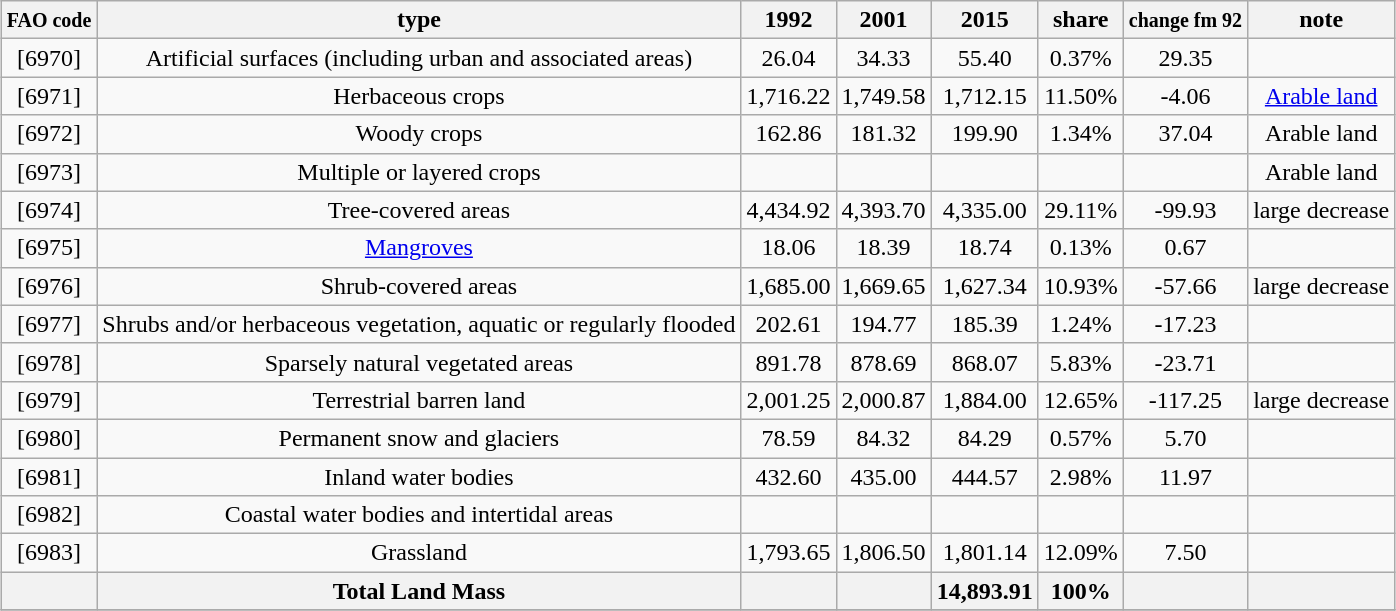<table class="wikitable" style="text-align:center; margin:1em auto;">
<tr>
<th><small>FAO code</small></th>
<th>type</th>
<th>1992</th>
<th>2001</th>
<th>2015</th>
<th>share</th>
<th><small>change fm 92</small></th>
<th>note</th>
</tr>
<tr>
<td>[6970]</td>
<td>Artificial surfaces (including urban and associated areas)</td>
<td>26.04</td>
<td>34.33</td>
<td>55.40</td>
<td>0.37%</td>
<td>29.35</td>
<td></td>
</tr>
<tr>
<td>[6971]</td>
<td>Herbaceous crops</td>
<td>1,716.22</td>
<td>1,749.58</td>
<td>1,712.15</td>
<td>11.50%</td>
<td>-4.06</td>
<td><a href='#'>Arable land</a></td>
</tr>
<tr>
<td>[6972]</td>
<td>Woody crops</td>
<td>162.86</td>
<td>181.32</td>
<td>199.90</td>
<td>1.34%</td>
<td>37.04</td>
<td>Arable land</td>
</tr>
<tr>
<td>[6973]</td>
<td>Multiple or layered crops</td>
<td></td>
<td></td>
<td></td>
<td></td>
<td></td>
<td>Arable land</td>
</tr>
<tr>
<td>[6974]</td>
<td>Tree-covered areas</td>
<td>4,434.92</td>
<td>4,393.70</td>
<td>4,335.00</td>
<td>29.11%</td>
<td>-99.93</td>
<td>large decrease</td>
</tr>
<tr>
<td>[6975]</td>
<td><a href='#'>Mangroves</a></td>
<td>18.06</td>
<td>18.39</td>
<td>18.74</td>
<td>0.13%</td>
<td>0.67</td>
<td></td>
</tr>
<tr>
<td>[6976]</td>
<td>Shrub-covered areas</td>
<td>1,685.00</td>
<td>1,669.65</td>
<td>1,627.34</td>
<td>10.93%</td>
<td>-57.66</td>
<td>large decrease</td>
</tr>
<tr>
<td>[6977]</td>
<td>Shrubs and/or herbaceous vegetation, aquatic or regularly flooded</td>
<td>202.61</td>
<td>194.77</td>
<td>185.39</td>
<td>1.24%</td>
<td>-17.23</td>
<td></td>
</tr>
<tr>
<td>[6978]</td>
<td>Sparsely natural vegetated areas</td>
<td>891.78</td>
<td>878.69</td>
<td>868.07</td>
<td>5.83%</td>
<td>-23.71</td>
<td></td>
</tr>
<tr>
<td>[6979]</td>
<td>Terrestrial barren land</td>
<td>2,001.25</td>
<td>2,000.87</td>
<td>1,884.00</td>
<td>12.65%</td>
<td>-117.25</td>
<td>large decrease</td>
</tr>
<tr>
<td>[6980]</td>
<td>Permanent snow and glaciers</td>
<td>78.59</td>
<td>84.32</td>
<td>84.29</td>
<td>0.57%</td>
<td>5.70</td>
<td></td>
</tr>
<tr>
<td>[6981]</td>
<td>Inland water bodies</td>
<td>432.60</td>
<td>435.00</td>
<td>444.57</td>
<td>2.98%</td>
<td>11.97</td>
<td></td>
</tr>
<tr>
<td>[6982]</td>
<td>Coastal water bodies and intertidal areas</td>
<td></td>
<td></td>
<td></td>
<td></td>
<td></td>
<td></td>
</tr>
<tr>
<td>[6983]</td>
<td>Grassland</td>
<td>1,793.65</td>
<td>1,806.50</td>
<td>1,801.14</td>
<td>12.09%</td>
<td>7.50</td>
<td></td>
</tr>
<tr>
<th></th>
<th>Total Land Mass</th>
<th></th>
<th></th>
<th>14,893.91</th>
<th>100%</th>
<th></th>
<th></th>
</tr>
<tr>
</tr>
</table>
